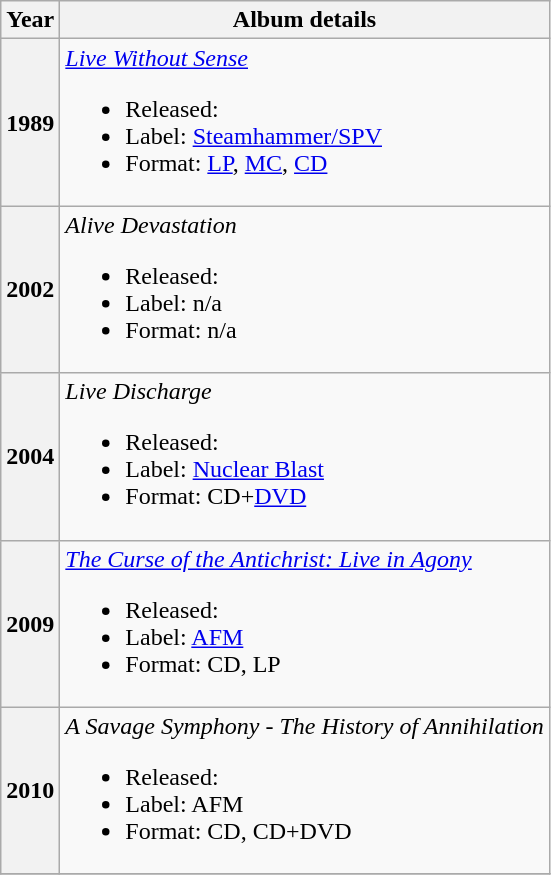<table class="wikitable plainrowheaders" style="text-align:center;">
<tr>
<th>Year</th>
<th>Album details</th>
</tr>
<tr>
<th scope="row">1989</th>
<td align=left><em><a href='#'>Live Without Sense</a></em><br><ul><li>Released: </li><li>Label: <a href='#'>Steamhammer/SPV</a></li><li>Format: <a href='#'>LP</a>, <a href='#'>MC</a>, <a href='#'>CD</a></li></ul></td>
</tr>
<tr>
<th scope="row">2002</th>
<td align=left><em>Alive Devastation</em><br><ul><li>Released: </li><li>Label: n/a</li><li>Format: n/a</li></ul></td>
</tr>
<tr>
<th scope="row">2004</th>
<td align=left><em>Live Discharge</em><br><ul><li>Released: </li><li>Label: <a href='#'>Nuclear Blast</a></li><li>Format: CD+<a href='#'>DVD</a></li></ul></td>
</tr>
<tr>
<th scope="row">2009</th>
<td align=left><em><a href='#'>The Curse of the Antichrist: Live in Agony</a></em><br><ul><li>Released: </li><li>Label: <a href='#'>AFM</a></li><li>Format: CD, LP</li></ul></td>
</tr>
<tr>
<th scope="row">2010</th>
<td align=left><em>A Savage Symphony - The History of Annihilation</em><br><ul><li>Released: </li><li>Label: AFM</li><li>Format: CD, CD+DVD</li></ul></td>
</tr>
<tr>
</tr>
</table>
